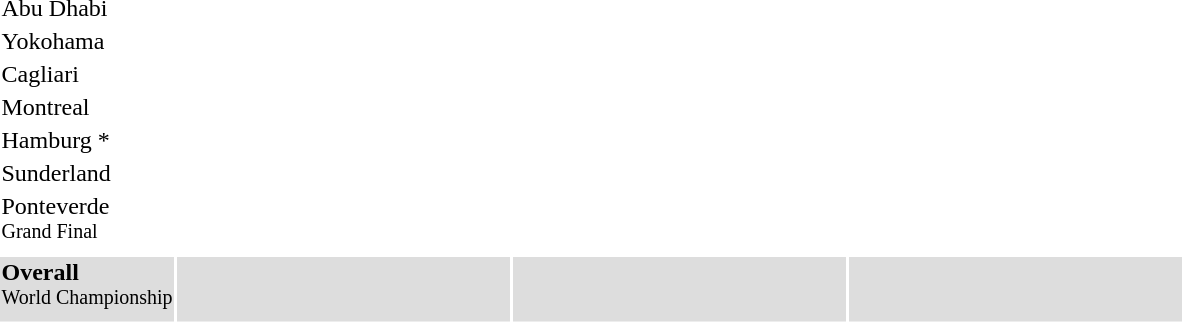<table>
<tr>
<td>Abu Dhabi</td>
<td width=220></td>
<td width=220></td>
<td width=220></td>
</tr>
<tr>
<td>Yokohama</td>
<td width=220></td>
<td width=220></td>
<td width=220></td>
</tr>
<tr>
<td>Cagliari</td>
<td width=220></td>
<td width=220></td>
<td width=220></td>
</tr>
<tr>
<td>Montreal</td>
<td width=220></td>
<td width=220></td>
<td width=220></td>
</tr>
<tr>
<td>Hamburg *</td>
<td width=220></td>
<td width=220></td>
<td width=220></td>
</tr>
<tr>
<td>Sunderland</td>
<td width=220></td>
<td width=220></td>
<td width=220></td>
</tr>
<tr>
<td>Ponteverde <br><sup>Grand Final</sup></td>
<td width=220></td>
<td width=220></td>
<td width=220></td>
</tr>
<tr bgcolor=dddddd>
<td align=left><strong>Overall</strong> <br><sup>World Championship</sup></td>
<td align=left width=220><strong></strong></td>
<td align=left width=220><strong></strong></td>
<td align=left width=220><strong></strong></td>
</tr>
<tr>
</tr>
</table>
